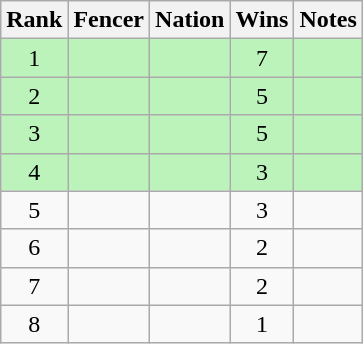<table class="wikitable sortable" style="text-align:center">
<tr>
<th>Rank</th>
<th>Fencer</th>
<th>Nation</th>
<th>Wins</th>
<th>Notes</th>
</tr>
<tr bgcolor=bbf3bb>
<td>1</td>
<td align=left></td>
<td align=left></td>
<td>7</td>
<td></td>
</tr>
<tr bgcolor=bbf3bb>
<td>2</td>
<td align=left></td>
<td align=left></td>
<td>5</td>
<td></td>
</tr>
<tr bgcolor=bbf3bb>
<td>3</td>
<td align=left></td>
<td align=left></td>
<td>5</td>
<td></td>
</tr>
<tr bgcolor=bbf3bb>
<td>4</td>
<td align=left></td>
<td align=left></td>
<td>3</td>
<td></td>
</tr>
<tr>
<td>5</td>
<td align=left></td>
<td align=left></td>
<td>3</td>
<td></td>
</tr>
<tr>
<td>6</td>
<td align=left></td>
<td align=left></td>
<td>2</td>
<td></td>
</tr>
<tr>
<td>7</td>
<td align=left></td>
<td align=left></td>
<td>2</td>
<td></td>
</tr>
<tr>
<td>8</td>
<td align=left></td>
<td align=left></td>
<td>1</td>
<td></td>
</tr>
</table>
